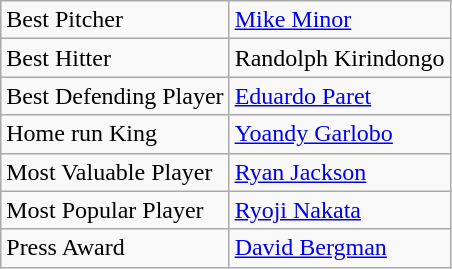<table class="wikitable" border="1">
<tr>
<td>Best Pitcher</td>
<td> <a href='#'>Mike Minor</a></td>
</tr>
<tr>
<td>Best Hitter</td>
<td> Randolph Kirindongo</td>
</tr>
<tr>
<td>Best Defending Player</td>
<td> <a href='#'>Eduardo Paret</a></td>
</tr>
<tr>
<td>Home run King</td>
<td> <a href='#'>Yoandy Garlobo</a></td>
</tr>
<tr>
<td>Most Valuable Player</td>
<td> <a href='#'>Ryan Jackson</a></td>
</tr>
<tr>
<td>Most Popular Player</td>
<td> <a href='#'>Ryoji Nakata</a></td>
</tr>
<tr>
<td>Press Award</td>
<td> <a href='#'>David Bergman</a></td>
</tr>
</table>
